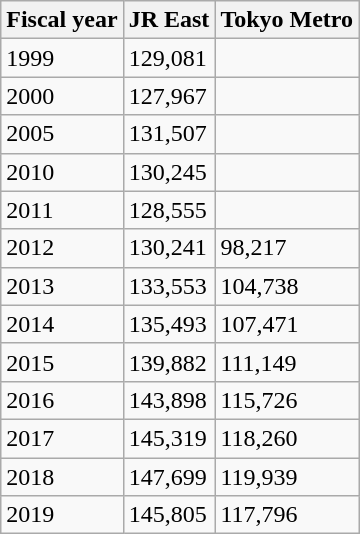<table class="wikitable">
<tr>
<th>Fiscal year</th>
<th>JR East</th>
<th>Tokyo Metro</th>
</tr>
<tr>
<td>1999</td>
<td>129,081</td>
<td></td>
</tr>
<tr>
<td>2000</td>
<td>127,967</td>
<td></td>
</tr>
<tr>
<td>2005</td>
<td>131,507</td>
<td></td>
</tr>
<tr>
<td>2010</td>
<td>130,245</td>
<td></td>
</tr>
<tr>
<td>2011</td>
<td>128,555</td>
<td></td>
</tr>
<tr>
<td>2012</td>
<td>130,241</td>
<td>98,217</td>
</tr>
<tr>
<td>2013</td>
<td>133,553</td>
<td>104,738</td>
</tr>
<tr>
<td>2014</td>
<td>135,493</td>
<td>107,471	</td>
</tr>
<tr>
<td>2015</td>
<td>139,882</td>
<td>111,149</td>
</tr>
<tr>
<td>2016</td>
<td>143,898</td>
<td>115,726</td>
</tr>
<tr>
<td>2017</td>
<td>145,319</td>
<td>118,260</td>
</tr>
<tr>
<td>2018</td>
<td>147,699</td>
<td>119,939</td>
</tr>
<tr>
<td>2019</td>
<td>145,805</td>
<td>117,796</td>
</tr>
</table>
